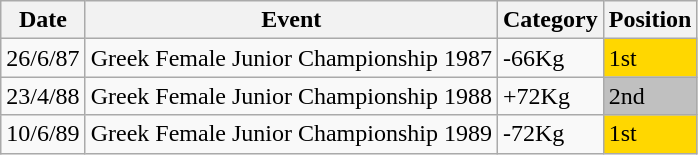<table class="wikitable">
<tr>
<th>Date</th>
<th>Event</th>
<th>Category</th>
<th>Position</th>
</tr>
<tr>
<td>26/6/87</td>
<td>Greek Female Junior Championship 1987</td>
<td>-66Kg</td>
<td bgcolor="gold">1st</td>
</tr>
<tr>
<td>23/4/88</td>
<td>Greek Female Junior Championship 1988</td>
<td>+72Kg</td>
<td bgcolor="silver">2nd</td>
</tr>
<tr>
<td>10/6/89</td>
<td>Greek Female Junior Championship 1989</td>
<td>-72Kg</td>
<td bgcolor="gold">1st</td>
</tr>
</table>
